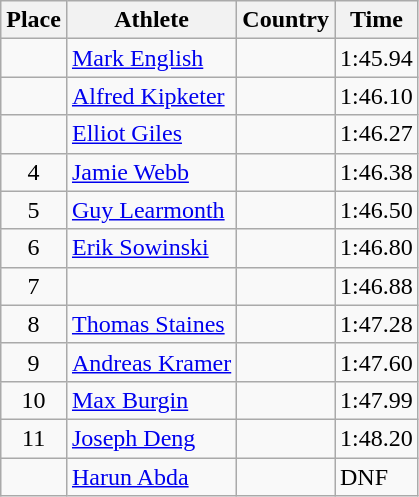<table class="wikitable">
<tr>
<th>Place</th>
<th>Athlete</th>
<th>Country</th>
<th>Time</th>
</tr>
<tr>
<td align=center></td>
<td><a href='#'>Mark English</a></td>
<td></td>
<td>1:45.94</td>
</tr>
<tr>
<td align=center></td>
<td><a href='#'>Alfred Kipketer</a></td>
<td></td>
<td>1:46.10</td>
</tr>
<tr>
<td align=center></td>
<td><a href='#'>Elliot Giles</a></td>
<td></td>
<td>1:46.27</td>
</tr>
<tr>
<td align=center>4</td>
<td><a href='#'>Jamie Webb</a></td>
<td></td>
<td>1:46.38</td>
</tr>
<tr>
<td align=center>5</td>
<td><a href='#'>Guy Learmonth</a></td>
<td></td>
<td>1:46.50</td>
</tr>
<tr>
<td align=center>6</td>
<td><a href='#'>Erik Sowinski</a></td>
<td></td>
<td>1:46.80</td>
</tr>
<tr>
<td align=center>7</td>
<td></td>
<td></td>
<td>1:46.88</td>
</tr>
<tr>
<td align=center>8</td>
<td><a href='#'>Thomas Staines</a></td>
<td></td>
<td>1:47.28</td>
</tr>
<tr>
<td align=center>9</td>
<td><a href='#'>Andreas Kramer</a></td>
<td></td>
<td>1:47.60</td>
</tr>
<tr>
<td align=center>10</td>
<td><a href='#'>Max Burgin</a></td>
<td></td>
<td>1:47.99</td>
</tr>
<tr>
<td align=center>11</td>
<td><a href='#'>Joseph Deng</a></td>
<td></td>
<td>1:48.20</td>
</tr>
<tr>
<td align=center></td>
<td><a href='#'>Harun Abda</a></td>
<td></td>
<td>DNF</td>
</tr>
</table>
